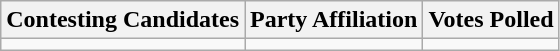<table class="wikitable sortable">
<tr>
<th>Contesting Candidates</th>
<th>Party Affiliation</th>
<th>Votes Polled</th>
</tr>
<tr>
<td></td>
<td></td>
<td></td>
</tr>
</table>
